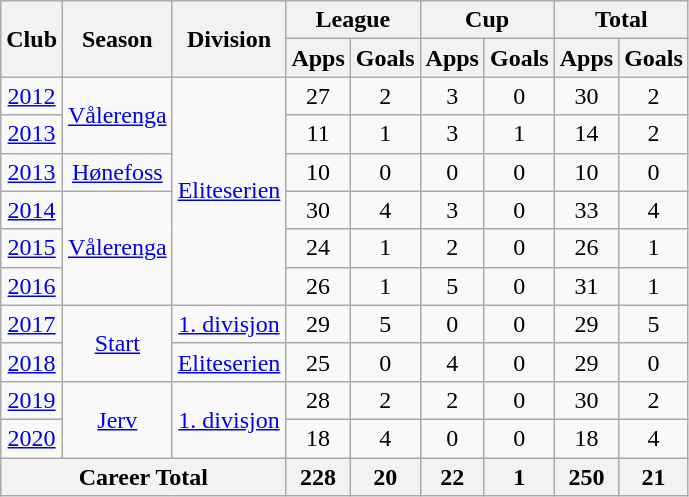<table class="wikitable" style="text-align: center;">
<tr>
<th rowspan="2">Club</th>
<th rowspan="2">Season</th>
<th rowspan="2">Division</th>
<th colspan="2">League</th>
<th colspan="2">Cup</th>
<th colspan="2">Total</th>
</tr>
<tr>
<th>Apps</th>
<th>Goals</th>
<th>Apps</th>
<th>Goals</th>
<th>Apps</th>
<th>Goals</th>
</tr>
<tr>
<td><a href='#'>2012</a></td>
<td rowspan="2" valign="center"><a href='#'>Vålerenga</a></td>
<td rowspan="6" valign="center"><a href='#'>Eliteserien</a></td>
<td>27</td>
<td>2</td>
<td>3</td>
<td>0</td>
<td>30</td>
<td>2</td>
</tr>
<tr>
<td><a href='#'>2013</a></td>
<td>11</td>
<td>1</td>
<td>3</td>
<td>1</td>
<td>14</td>
<td>2</td>
</tr>
<tr>
<td><a href='#'>2013</a></td>
<td rowspan="1" valign="center"><a href='#'>Hønefoss</a></td>
<td>10</td>
<td>0</td>
<td>0</td>
<td>0</td>
<td>10</td>
<td>0</td>
</tr>
<tr>
<td><a href='#'>2014</a></td>
<td rowspan="3" valign="center"><a href='#'>Vålerenga</a></td>
<td>30</td>
<td>4</td>
<td>3</td>
<td>0</td>
<td>33</td>
<td>4</td>
</tr>
<tr>
<td><a href='#'>2015</a></td>
<td>24</td>
<td>1</td>
<td>2</td>
<td>0</td>
<td>26</td>
<td>1</td>
</tr>
<tr>
<td><a href='#'>2016</a></td>
<td>26</td>
<td>1</td>
<td>5</td>
<td>0</td>
<td>31</td>
<td>1</td>
</tr>
<tr>
<td><a href='#'>2017</a></td>
<td rowspan="2" valign="center"><a href='#'>Start</a></td>
<td rowspan="1" valign="center"><a href='#'>1. divisjon</a></td>
<td>29</td>
<td>5</td>
<td>0</td>
<td>0</td>
<td>29</td>
<td>5</td>
</tr>
<tr>
<td><a href='#'>2018</a></td>
<td rowspan="1" valign="center"><a href='#'>Eliteserien</a></td>
<td>25</td>
<td>0</td>
<td>4</td>
<td>0</td>
<td>29</td>
<td>0</td>
</tr>
<tr>
<td><a href='#'>2019</a></td>
<td rowspan="2" valign="center"><a href='#'>Jerv</a></td>
<td rowspan="2" valign="center"><a href='#'>1. divisjon</a></td>
<td>28</td>
<td>2</td>
<td>2</td>
<td>0</td>
<td>30</td>
<td>2</td>
</tr>
<tr>
<td><a href='#'>2020</a></td>
<td>18</td>
<td>4</td>
<td>0</td>
<td>0</td>
<td>18</td>
<td>4</td>
</tr>
<tr>
<th colspan="3">Career Total</th>
<th>228</th>
<th>20</th>
<th>22</th>
<th>1</th>
<th>250</th>
<th>21</th>
</tr>
</table>
